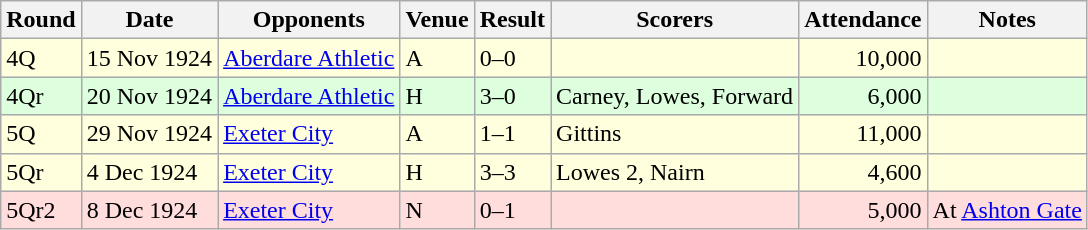<table class="wikitable">
<tr>
<th>Round</th>
<th>Date</th>
<th>Opponents</th>
<th>Venue</th>
<th>Result</th>
<th>Scorers</th>
<th>Attendance</th>
<th>Notes</th>
</tr>
<tr bgcolor="#ffffdd">
<td>4Q</td>
<td>15 Nov 1924</td>
<td><a href='#'>Aberdare Athletic</a></td>
<td>A</td>
<td>0–0</td>
<td></td>
<td align="right">10,000</td>
<td></td>
</tr>
<tr bgcolor="#ddffdd">
<td>4Qr</td>
<td>20 Nov 1924</td>
<td><a href='#'>Aberdare Athletic</a></td>
<td>H</td>
<td>3–0</td>
<td>Carney, Lowes, Forward</td>
<td align="right">6,000</td>
<td></td>
</tr>
<tr bgcolor="#ffffdd">
<td>5Q</td>
<td>29 Nov 1924</td>
<td><a href='#'>Exeter City</a></td>
<td>A</td>
<td>1–1</td>
<td>Gittins</td>
<td align="right">11,000</td>
<td></td>
</tr>
<tr bgcolor="#ffffdd">
<td>5Qr</td>
<td>4 Dec 1924</td>
<td><a href='#'>Exeter City</a></td>
<td>H</td>
<td>3–3</td>
<td>Lowes 2, Nairn</td>
<td align="right">4,600</td>
<td></td>
</tr>
<tr bgcolor="#ffdddd">
<td>5Qr2</td>
<td>8 Dec 1924</td>
<td><a href='#'>Exeter City</a></td>
<td>N</td>
<td>0–1</td>
<td></td>
<td align="right">5,000</td>
<td>At <a href='#'>Ashton Gate</a></td>
</tr>
</table>
